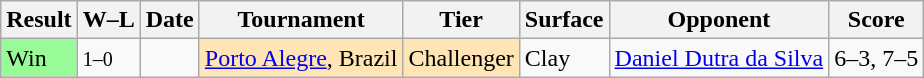<table class="wikitable">
<tr>
<th>Result</th>
<th class="unsortable">W–L</th>
<th>Date</th>
<th>Tournament</th>
<th>Tier</th>
<th>Surface</th>
<th>Opponent</th>
<th class="unsortable">Score</th>
</tr>
<tr>
<td bgcolor=98FB98>Win</td>
<td><small>1–0</small></td>
<td><a href='#'></a></td>
<td style="background:moccasin;"><a href='#'>Porto Alegre</a>, Brazil</td>
<td style="background:moccasin;">Challenger</td>
<td>Clay</td>
<td> <a href='#'>Daniel Dutra da Silva</a></td>
<td>6–3, 7–5</td>
</tr>
</table>
